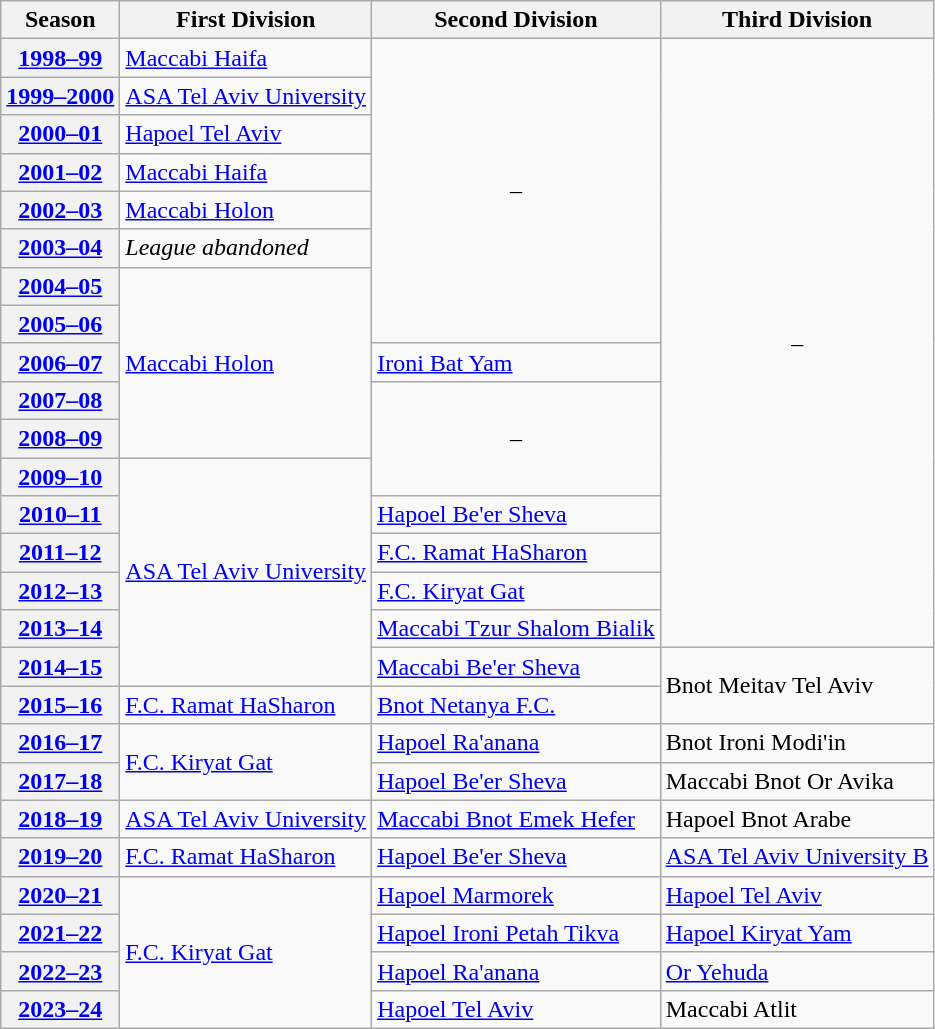<table class="wikitable">
<tr>
<th>Season</th>
<th>First Division</th>
<th>Second Division</th>
<th>Third Division</th>
</tr>
<tr>
<th><a href='#'>1998–99</a></th>
<td><a href='#'>Maccabi Haifa</a></td>
<td align=center rowspan=8>–</td>
<td align=center rowspan=16>–</td>
</tr>
<tr>
<th><a href='#'>1999–2000</a></th>
<td><a href='#'>ASA Tel Aviv University</a></td>
</tr>
<tr>
<th><a href='#'>2000–01</a></th>
<td><a href='#'>Hapoel Tel Aviv</a></td>
</tr>
<tr>
<th><a href='#'>2001–02</a></th>
<td><a href='#'>Maccabi Haifa</a></td>
</tr>
<tr>
<th><a href='#'>2002–03</a></th>
<td><a href='#'>Maccabi Holon</a></td>
</tr>
<tr>
<th><a href='#'>2003–04</a></th>
<td><em>League abandoned</em></td>
</tr>
<tr>
<th><a href='#'>2004–05</a></th>
<td rowspan=5><a href='#'>Maccabi Holon</a></td>
</tr>
<tr>
<th><a href='#'>2005–06</a></th>
</tr>
<tr>
<th><a href='#'>2006–07</a></th>
<td><a href='#'>Ironi Bat Yam</a></td>
</tr>
<tr>
<th><a href='#'>2007–08</a></th>
<td align=center rowspan=3>–</td>
</tr>
<tr>
<th><a href='#'>2008–09</a></th>
</tr>
<tr>
<th><a href='#'>2009–10</a></th>
<td rowspan=6><a href='#'>ASA Tel Aviv University</a></td>
</tr>
<tr>
<th><a href='#'>2010–11</a></th>
<td><a href='#'>Hapoel Be'er Sheva</a></td>
</tr>
<tr>
<th><a href='#'>2011–12</a></th>
<td><a href='#'>F.C. Ramat HaSharon</a></td>
</tr>
<tr>
<th><a href='#'>2012–13</a></th>
<td><a href='#'>F.C. Kiryat Gat</a></td>
</tr>
<tr>
<th><a href='#'>2013–14</a></th>
<td><a href='#'>Maccabi Tzur Shalom Bialik</a></td>
</tr>
<tr>
<th><a href='#'>2014–15</a></th>
<td><a href='#'>Maccabi Be'er Sheva</a></td>
<td rowspan=2>Bnot Meitav Tel Aviv</td>
</tr>
<tr>
<th><a href='#'>2015–16</a></th>
<td><a href='#'>F.C. Ramat HaSharon</a></td>
<td><a href='#'>Bnot Netanya F.C.</a></td>
</tr>
<tr>
<th><a href='#'>2016–17</a></th>
<td rowspan=2><a href='#'>F.C. Kiryat Gat</a></td>
<td><a href='#'>Hapoel Ra'anana</a></td>
<td>Bnot Ironi Modi'in</td>
</tr>
<tr>
<th><a href='#'>2017–18</a></th>
<td><a href='#'>Hapoel Be'er Sheva</a></td>
<td>Maccabi Bnot Or Avika</td>
</tr>
<tr>
<th><a href='#'>2018–19</a></th>
<td><a href='#'>ASA Tel Aviv University</a></td>
<td><a href='#'>Maccabi Bnot Emek Hefer</a></td>
<td>Hapoel Bnot Arabe</td>
</tr>
<tr>
<th><a href='#'>2019–20</a></th>
<td><a href='#'>F.C. Ramat HaSharon</a></td>
<td><a href='#'>Hapoel Be'er Sheva</a></td>
<td><a href='#'>ASA Tel Aviv University B</a></td>
</tr>
<tr>
<th><a href='#'>2020–21</a></th>
<td rowspan=4><a href='#'>F.C. Kiryat Gat</a></td>
<td><a href='#'>Hapoel Marmorek</a></td>
<td><a href='#'>Hapoel Tel Aviv</a></td>
</tr>
<tr>
<th><a href='#'>2021–22</a></th>
<td><a href='#'>Hapoel Ironi Petah Tikva</a></td>
<td><a href='#'>Hapoel Kiryat Yam</a></td>
</tr>
<tr>
<th><a href='#'>2022–23</a></th>
<td><a href='#'>Hapoel Ra'anana</a></td>
<td><a href='#'>Or Yehuda</a></td>
</tr>
<tr>
<th><a href='#'>2023–24</a></th>
<td><a href='#'>Hapoel Tel Aviv</a></td>
<td>Maccabi Atlit</td>
</tr>
</table>
